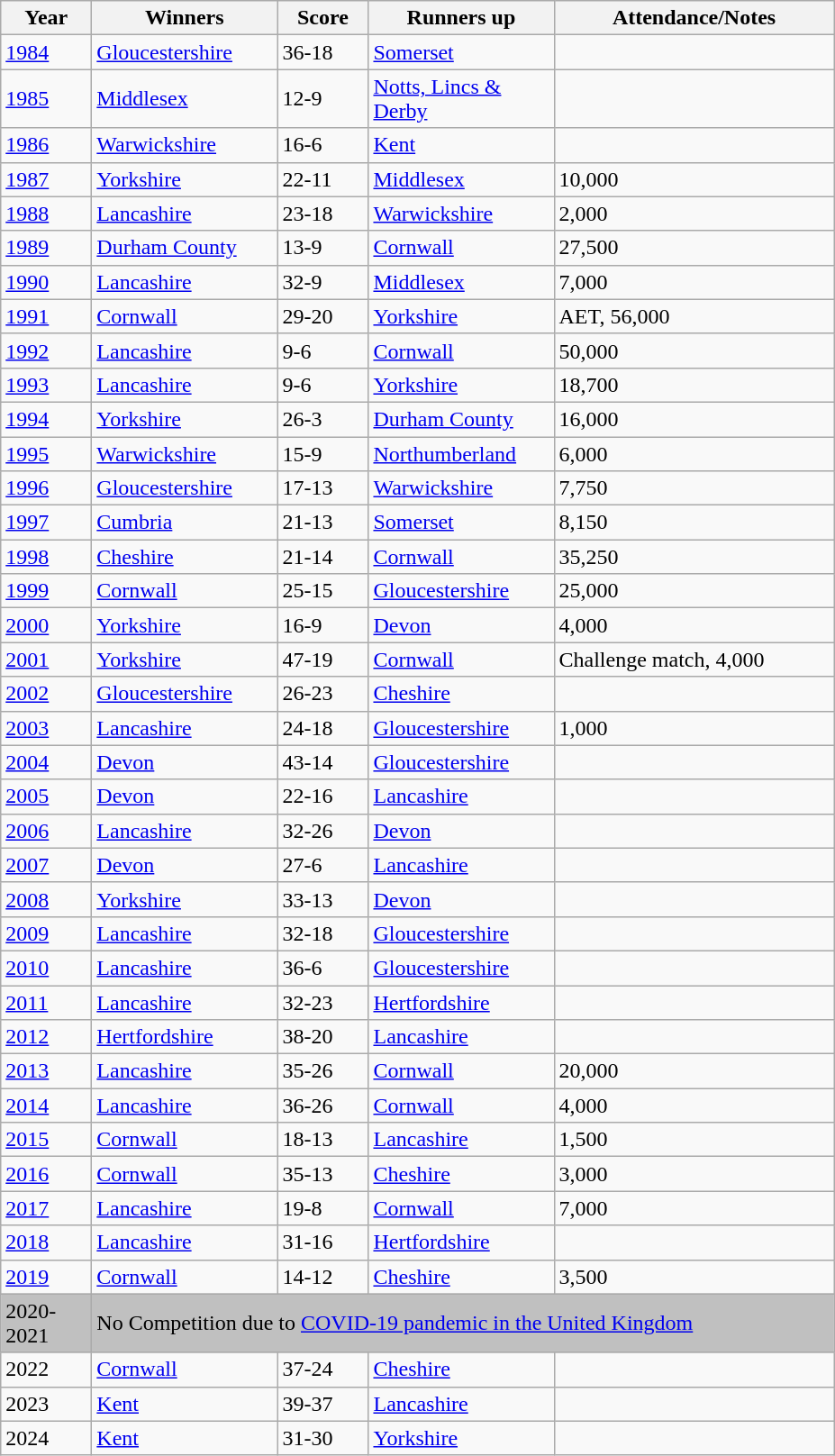<table class="wikitable">
<tr>
<th width="60pt">Year</th>
<th width="130pt">Winners</th>
<th width="60pt">Score</th>
<th width="130pt">Runners up</th>
<th width="200pt">Attendance/Notes</th>
</tr>
<tr>
<td><a href='#'>1984</a></td>
<td><a href='#'>Gloucestershire</a></td>
<td>36-18</td>
<td><a href='#'>Somerset</a></td>
<td></td>
</tr>
<tr>
<td><a href='#'>1985</a></td>
<td><a href='#'>Middlesex</a></td>
<td>12-9</td>
<td><a href='#'>Notts, Lincs & Derby</a></td>
<td></td>
</tr>
<tr>
<td><a href='#'>1986</a></td>
<td><a href='#'>Warwickshire</a></td>
<td>16-6</td>
<td><a href='#'>Kent</a></td>
<td></td>
</tr>
<tr>
<td><a href='#'>1987</a></td>
<td><a href='#'>Yorkshire</a></td>
<td>22-11</td>
<td><a href='#'>Middlesex</a></td>
<td>10,000 </td>
</tr>
<tr>
<td><a href='#'>1988</a></td>
<td><a href='#'>Lancashire</a></td>
<td>23-18</td>
<td><a href='#'>Warwickshire</a></td>
<td>2,000 </td>
</tr>
<tr>
<td><a href='#'>1989</a></td>
<td><a href='#'>Durham County</a></td>
<td>13-9</td>
<td><a href='#'>Cornwall</a></td>
<td>27,500 </td>
</tr>
<tr>
<td><a href='#'>1990</a></td>
<td><a href='#'>Lancashire</a></td>
<td>32-9</td>
<td><a href='#'>Middlesex</a></td>
<td>7,000 </td>
</tr>
<tr>
<td><a href='#'>1991</a></td>
<td><a href='#'>Cornwall</a></td>
<td>29-20</td>
<td><a href='#'>Yorkshire</a></td>
<td>AET, 56,000</td>
</tr>
<tr>
<td><a href='#'>1992</a></td>
<td><a href='#'>Lancashire</a></td>
<td>9-6</td>
<td><a href='#'>Cornwall</a></td>
<td>50,000</td>
</tr>
<tr>
<td><a href='#'>1993</a></td>
<td><a href='#'>Lancashire</a></td>
<td>9-6</td>
<td><a href='#'>Yorkshire</a></td>
<td>18,700</td>
</tr>
<tr>
<td><a href='#'>1994</a></td>
<td><a href='#'>Yorkshire</a></td>
<td>26-3</td>
<td><a href='#'>Durham County</a></td>
<td>16,000</td>
</tr>
<tr>
<td><a href='#'>1995</a></td>
<td><a href='#'>Warwickshire</a></td>
<td>15-9</td>
<td><a href='#'>Northumberland</a></td>
<td>6,000</td>
</tr>
<tr>
<td><a href='#'>1996</a></td>
<td><a href='#'>Gloucestershire</a></td>
<td>17-13</td>
<td><a href='#'>Warwickshire</a></td>
<td>7,750</td>
</tr>
<tr>
<td><a href='#'>1997</a></td>
<td><a href='#'>Cumbria</a></td>
<td>21-13</td>
<td><a href='#'>Somerset</a></td>
<td>8,150</td>
</tr>
<tr>
<td><a href='#'>1998</a></td>
<td><a href='#'>Cheshire</a></td>
<td>21-14</td>
<td><a href='#'>Cornwall</a></td>
<td>35,250</td>
</tr>
<tr>
<td><a href='#'>1999</a></td>
<td><a href='#'>Cornwall</a></td>
<td>25-15</td>
<td><a href='#'>Gloucestershire</a></td>
<td>25,000</td>
</tr>
<tr>
<td><a href='#'>2000</a></td>
<td><a href='#'>Yorkshire</a></td>
<td>16-9</td>
<td><a href='#'>Devon</a></td>
<td>4,000</td>
</tr>
<tr>
<td><a href='#'>2001</a></td>
<td><a href='#'>Yorkshire</a></td>
<td>47-19</td>
<td><a href='#'>Cornwall</a></td>
<td>Challenge match, 4,000</td>
</tr>
<tr>
<td><a href='#'>2002</a></td>
<td><a href='#'>Gloucestershire</a></td>
<td>26-23</td>
<td><a href='#'>Cheshire</a></td>
<td></td>
</tr>
<tr>
<td><a href='#'>2003</a></td>
<td><a href='#'>Lancashire</a></td>
<td>24-18</td>
<td><a href='#'>Gloucestershire</a></td>
<td>1,000 </td>
</tr>
<tr>
<td><a href='#'>2004</a></td>
<td><a href='#'>Devon</a></td>
<td>43-14</td>
<td><a href='#'>Gloucestershire</a></td>
<td></td>
</tr>
<tr>
<td><a href='#'>2005</a></td>
<td><a href='#'>Devon</a></td>
<td>22-16</td>
<td><a href='#'>Lancashire</a></td>
<td></td>
</tr>
<tr>
<td><a href='#'>2006</a></td>
<td><a href='#'>Lancashire</a></td>
<td>32-26</td>
<td><a href='#'>Devon</a></td>
<td></td>
</tr>
<tr>
<td><a href='#'>2007</a></td>
<td><a href='#'>Devon</a></td>
<td>27-6</td>
<td><a href='#'>Lancashire</a></td>
<td></td>
</tr>
<tr>
<td><a href='#'>2008</a></td>
<td><a href='#'>Yorkshire</a></td>
<td>33-13</td>
<td><a href='#'>Devon</a></td>
<td></td>
</tr>
<tr>
<td><a href='#'>2009</a></td>
<td><a href='#'>Lancashire</a></td>
<td>32-18</td>
<td><a href='#'>Gloucestershire</a></td>
<td></td>
</tr>
<tr>
<td><a href='#'>2010</a></td>
<td><a href='#'>Lancashire</a></td>
<td>36-6</td>
<td><a href='#'>Gloucestershire</a></td>
<td></td>
</tr>
<tr>
<td><a href='#'>2011</a></td>
<td><a href='#'>Lancashire</a></td>
<td>32-23</td>
<td><a href='#'>Hertfordshire</a></td>
<td></td>
</tr>
<tr>
<td><a href='#'>2012</a></td>
<td><a href='#'>Hertfordshire</a></td>
<td>38-20</td>
<td><a href='#'>Lancashire</a></td>
<td></td>
</tr>
<tr>
<td><a href='#'>2013</a></td>
<td><a href='#'>Lancashire</a></td>
<td>35-26</td>
<td><a href='#'>Cornwall</a></td>
<td>20,000</td>
</tr>
<tr>
<td><a href='#'>2014</a></td>
<td><a href='#'>Lancashire</a></td>
<td>36-26</td>
<td><a href='#'>Cornwall</a></td>
<td>4,000</td>
</tr>
<tr>
<td><a href='#'>2015</a></td>
<td><a href='#'>Cornwall</a></td>
<td>18-13</td>
<td><a href='#'>Lancashire</a></td>
<td>1,500</td>
</tr>
<tr>
<td><a href='#'>2016</a></td>
<td><a href='#'>Cornwall</a></td>
<td>35-13</td>
<td><a href='#'>Cheshire</a></td>
<td>3,000</td>
</tr>
<tr>
<td><a href='#'>2017</a></td>
<td><a href='#'>Lancashire</a></td>
<td>19-8</td>
<td><a href='#'>Cornwall</a></td>
<td>7,000</td>
</tr>
<tr>
<td><a href='#'>2018</a></td>
<td><a href='#'>Lancashire</a></td>
<td>31-16</td>
<td><a href='#'>Hertfordshire</a></td>
<td></td>
</tr>
<tr>
<td><a href='#'>2019</a></td>
<td><a href='#'>Cornwall</a></td>
<td>14-12</td>
<td><a href='#'>Cheshire</a></td>
<td>3,500</td>
</tr>
<tr>
<td style="background:silver">2020-2021</td>
<td colspan="4" style="background:silver">No Competition due to <a href='#'>COVID-19 pandemic in the United Kingdom</a></td>
</tr>
<tr>
<td>2022</td>
<td><a href='#'>Cornwall</a></td>
<td>37-24</td>
<td><a href='#'>Cheshire</a></td>
<td></td>
</tr>
<tr>
<td>2023</td>
<td><a href='#'>Kent</a></td>
<td>39-37</td>
<td><a href='#'>Lancashire</a></td>
<td></td>
</tr>
<tr>
<td>2024</td>
<td><a href='#'>Kent</a></td>
<td>31-30</td>
<td><a href='#'>Yorkshire</a></td>
<td></td>
</tr>
</table>
